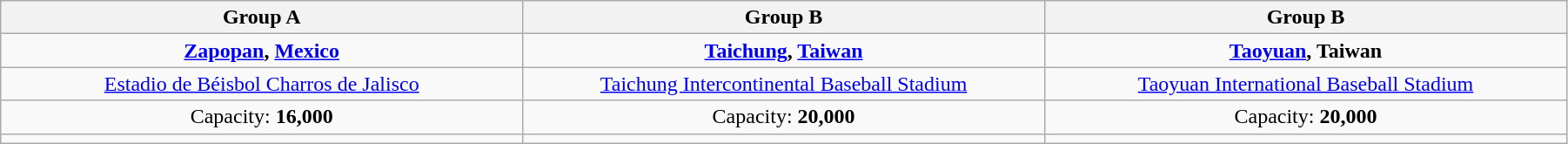<table class="wikitable" style="text-align:center; width:95%;">
<tr>
<th width=33%>Group A</th>
<th width=33%>Group B</th>
<th width=33%>Group B</th>
</tr>
<tr>
<td> <strong><a href='#'>Zapopan</a>, <a href='#'>Mexico</a></strong></td>
<td> <strong><a href='#'>Taichung</a>, <a href='#'>Taiwan</a></strong></td>
<td> <strong><a href='#'>Taoyuan</a>, Taiwan</strong></td>
</tr>
<tr>
<td><a href='#'>Estadio de Béisbol Charros de Jalisco</a></td>
<td><a href='#'>Taichung Intercontinental Baseball Stadium</a></td>
<td><a href='#'>Taoyuan International Baseball Stadium</a></td>
</tr>
<tr>
<td>Capacity: <strong>16,000</strong></td>
<td>Capacity: <strong>20,000</strong></td>
<td>Capacity: <strong>20,000</strong></td>
</tr>
<tr>
<td></td>
<td></td>
<td></td>
</tr>
</table>
